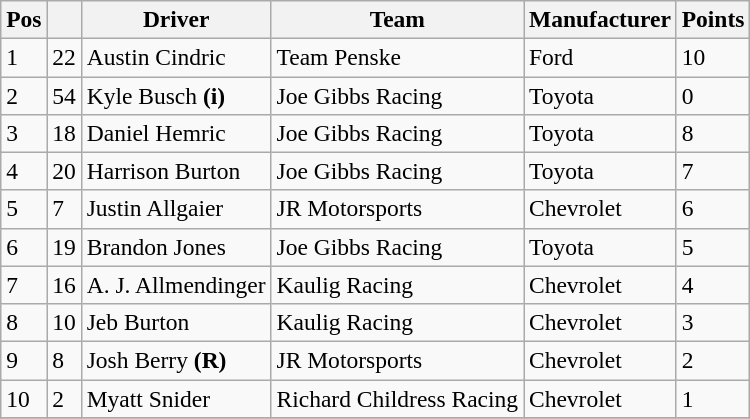<table class="wikitable" style="font-size:98%">
<tr>
<th>Pos</th>
<th></th>
<th>Driver</th>
<th>Team</th>
<th>Manufacturer</th>
<th>Points</th>
</tr>
<tr>
<td>1</td>
<td>22</td>
<td>Austin Cindric</td>
<td>Team Penske</td>
<td>Ford</td>
<td>10</td>
</tr>
<tr>
<td>2</td>
<td>54</td>
<td>Kyle Busch <strong>(i)</strong></td>
<td>Joe Gibbs Racing</td>
<td>Toyota</td>
<td>0</td>
</tr>
<tr>
<td>3</td>
<td>18</td>
<td>Daniel Hemric</td>
<td>Joe Gibbs Racing</td>
<td>Toyota</td>
<td>8</td>
</tr>
<tr>
<td>4</td>
<td>20</td>
<td>Harrison Burton</td>
<td>Joe Gibbs Racing</td>
<td>Toyota</td>
<td>7</td>
</tr>
<tr>
<td>5</td>
<td>7</td>
<td>Justin Allgaier</td>
<td>JR Motorsports</td>
<td>Chevrolet</td>
<td>6</td>
</tr>
<tr>
<td>6</td>
<td>19</td>
<td>Brandon Jones</td>
<td>Joe Gibbs Racing</td>
<td>Toyota</td>
<td>5</td>
</tr>
<tr>
<td>7</td>
<td>16</td>
<td>A. J. Allmendinger</td>
<td>Kaulig Racing</td>
<td>Chevrolet</td>
<td>4</td>
</tr>
<tr>
<td>8</td>
<td>10</td>
<td>Jeb Burton</td>
<td>Kaulig Racing</td>
<td>Chevrolet</td>
<td>3</td>
</tr>
<tr>
<td>9</td>
<td>8</td>
<td>Josh Berry <strong>(R)</strong></td>
<td>JR Motorsports</td>
<td>Chevrolet</td>
<td>2</td>
</tr>
<tr>
<td>10</td>
<td>2</td>
<td>Myatt Snider</td>
<td>Richard Childress Racing</td>
<td>Chevrolet</td>
<td>1</td>
</tr>
<tr>
</tr>
</table>
